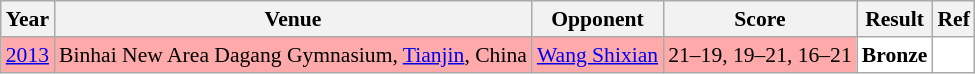<table class="sortable wikitable" style="font-size: 90%">
<tr>
<th>Year</th>
<th>Venue</th>
<th>Opponent</th>
<th>Score</th>
<th>Result</th>
<th>Ref</th>
</tr>
<tr style="background:#FFAAAA">
<td align="center"><a href='#'>2013</a></td>
<td align="left">Binhai New Area Dagang Gymnasium, <a href='#'>Tianjin</a>, China</td>
<td align="left"> <a href='#'>Wang Shixian</a></td>
<td align="left">21–19, 19–21, 16–21</td>
<td style="text-align:left; background:white"> <strong>Bronze</strong></td>
<td style="text-align:center; background:white"></td>
</tr>
</table>
